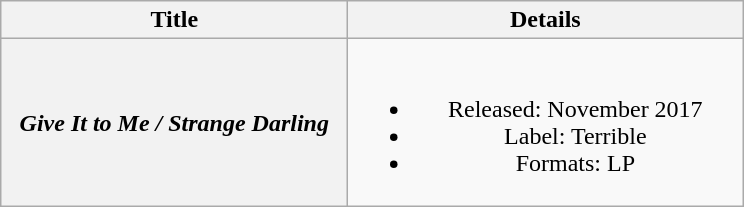<table class="wikitable plainrowheaders" style="text-align:center;">
<tr>
<th scope="col" style="width:14em;">Title</th>
<th scope="col" style="width:16em;">Details</th>
</tr>
<tr>
<th scope="row"><em>Give It to Me / Strange Darling</em></th>
<td><br><ul><li>Released: November 2017</li><li>Label: Terrible</li><li>Formats: LP</li></ul></td>
</tr>
</table>
